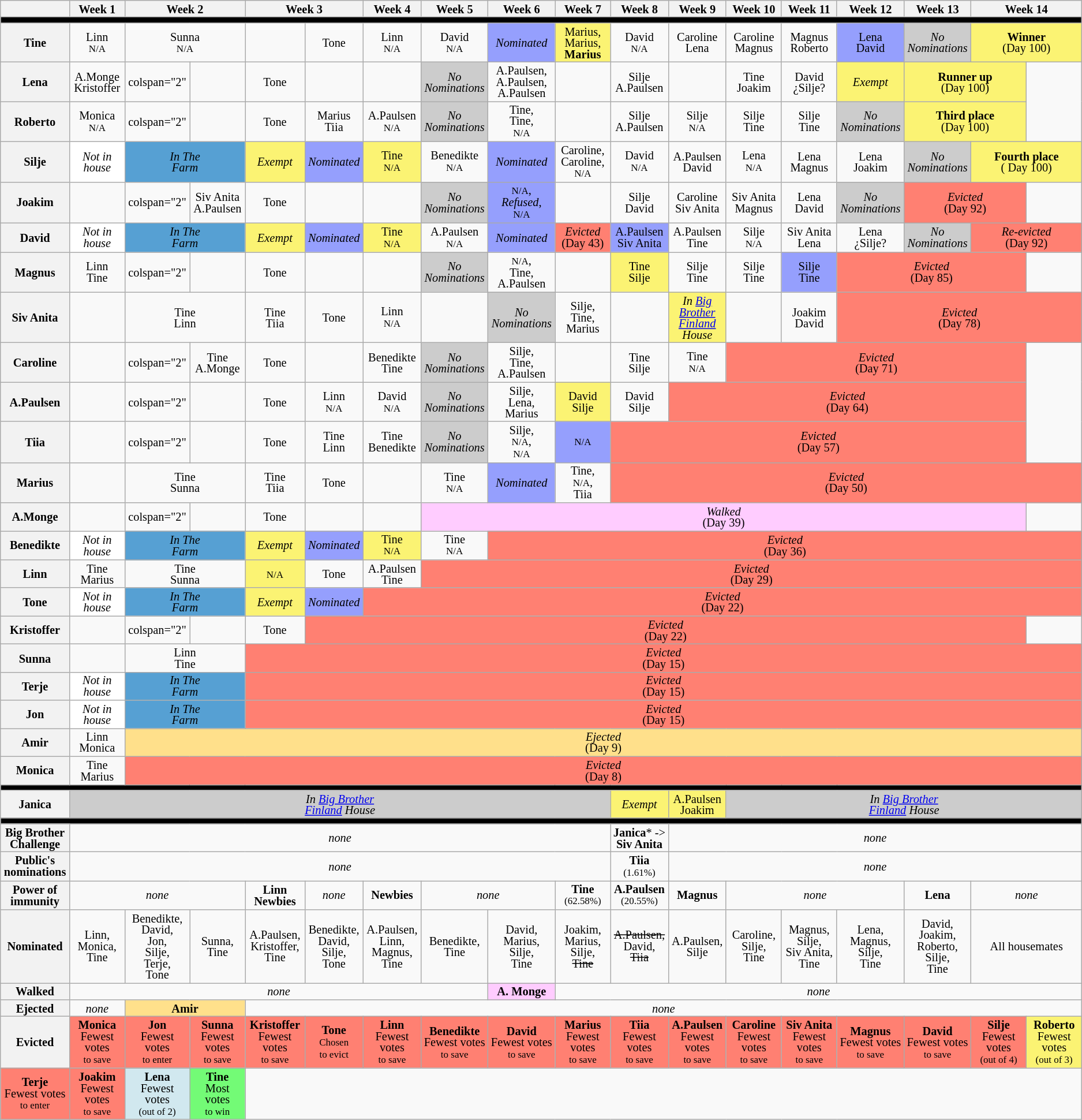<table class="wikitable" style="text-align:center; font-size:85%; line-height:13px;">
<tr>
<th style="width: 5%;"></th>
<th style="width: 5%;">Week 1</th>
<th colspan="2" style="width: 10%;">Week 2</th>
<th colspan="2" style="width: 10%;">Week 3</th>
<th style="width: 5%;">Week 4</th>
<th style="width: 5%;">Week 5</th>
<th style="width: 5%;">Week 6</th>
<th style="width: 5%;">Week 7</th>
<th style="width: 5%;">Week 8</th>
<th style="width: 5%;">Week 9</th>
<th style="width: 5%;">Week 10</th>
<th style="width: 5%;">Week 11</th>
<th style="width: 5%;">Week 12</th>
<th style="width: 5%;">Week 13</th>
<th style="width: 10%;" colspan=2>Week 14</th>
</tr>
<tr>
<td colspan="18" style="background-color: black;"></td>
</tr>
<tr>
<th>Tine</th>
<td>Linn<br><small>N/A</small></td>
<td colspan="2">Sunna<br><small>N/A</small></td>
<td></td>
<td>Tone</td>
<td>Linn<br><small>N/A</small></td>
<td>David<br><small>N/A</small></td>
<td style="background:#959FFD;"><em>Nominated</em></td>
<td style="background-color: rgb(251, 243, 115);">Marius,<br>Marius,<br><strong>Marius</strong></td>
<td>David<br><small>N/A</small></td>
<td>Caroline<br>Lena</td>
<td>Caroline<br>Magnus</td>
<td>Magnus<br>Roberto</td>
<td style="background-color:#959FFD;">Lena<br>David</td>
<td style="background-color: rgb(204, 204, 204);"><em>No<br>Nominations</em></td>
<td style="background:#FBF373" colspan=2><strong>Winner</strong><br>(Day 100)</td>
</tr>
<tr>
<th>Lena</th>
<td>A.Monge<br>Kristoffer</td>
<td>colspan="2" </td>
<td></td>
<td>Tone</td>
<td></td>
<td></td>
<td style="background:#CCCCCC;"><em>No<br>Nominations</em></td>
<td>A.Paulsen,<br>A.Paulsen,<br>A.Paulsen</td>
<td></td>
<td>Silje<br>A.Paulsen</td>
<td></td>
<td>Tine<br>Joakim</td>
<td>David<br>¿Silje?</td>
<td style="background-color: rgb(251, 243, 115);"><em>Exempt</em></td>
<td style="background:#FBF373" colspan=2><strong>Runner up</strong><br>(Day 100)</td>
</tr>
<tr>
<th>Roberto</th>
<td>Monica<br><small>N/A</small></td>
<td>colspan="2" </td>
<td></td>
<td>Tone</td>
<td>Marius<br>Tiia</td>
<td>A.Paulsen<br><small>N/A</small></td>
<td style="background:#CCCCCC;"><em>No<br>Nominations</em></td>
<td>Tine,<br>Tine,<br><small>N/A</small></td>
<td></td>
<td>Silje<br>A.Paulsen</td>
<td>Silje<br><small>N/A</small></td>
<td>Silje<br>Tine</td>
<td>Silje<br>Tine</td>
<td style="background-color: rgb(204, 204, 204);"><em>No<br>Nominations</em></td>
<td style="background:#FBF373" colspan=2><strong>Third place</strong><br>(Day 100)</td>
</tr>
<tr>
<th>Silje</th>
<td style="background-color: white;"><em>Not in<br>house</em></td>
<td colspan="2" style="background-color: rgb(86, 160, 211);"><em>In The<br>Farm</em></td>
<td style="background-color: rgb(251, 243, 115);"><em>Exempt</em></td>
<td style="background-color:#959FFD;"><em>Nominated</em></td>
<td style="background-color: rgb(251, 243, 115);">Tine<br><small>N/A</small></td>
<td>Benedikte<br><small>N/A</small></td>
<td style="background:#959FFD;"><em>Nominated</em></td>
<td>Caroline,<br>Caroline,<br><small>N/A</small></td>
<td>David<br><small>N/A</small></td>
<td>A.Paulsen<br>David</td>
<td>Lena<br><small>N/A</small></td>
<td>Lena<br>Magnus</td>
<td>Lena<br>Joakim</td>
<td style="background-color: rgb(204, 204, 204);"><em>No<br>Nominations</em></td>
<td style="background:#FBF373" colspan=2><strong>Fourth place</strong><br>( Day 100)</td>
</tr>
<tr>
<th>Joakim</th>
<td></td>
<td>colspan="2" </td>
<td>Siv Anita<br>A.Paulsen</td>
<td>Tone</td>
<td></td>
<td></td>
<td style="background:#CCCCCC;"><em>No<br>Nominations</em></td>
<td style="background-color:#959FFD;"><small>N/A</small>,<br><em>Refused</em>,<br><small>N/A</small></td>
<td></td>
<td>Silje<br>David</td>
<td>Caroline<br>Siv Anita</td>
<td>Siv Anita<br>Magnus</td>
<td>Lena<br>David</td>
<td style="background-color: rgb(204, 204, 204);"><em>No<br>Nominations</em></td>
<td colspan="2" style="background-color: rgb(255, 128, 114);"><em>Evicted</em><br>(Day 92)</td>
</tr>
<tr>
<th>David</th>
<td style="background-color: white;"><em>Not in<br>house</em></td>
<td colspan="2" style="background-color: rgb(86, 160, 211);"><em>In The<br>Farm</em></td>
<td style="background-color: rgb(251, 243, 115);"><em>Exempt</em></td>
<td style="background-color:#959FFD;"><em>Nominated</em></td>
<td style="background-color: rgb(251, 243, 115);">Tine<br><small>N/A</small></td>
<td>A.Paulsen<br><small>N/A</small></td>
<td style="background:#959FFD; text-align: center;"><em>Nominated</em></td>
<td style="background-color: rgb(255, 128, 114);"><em>Evicted</em><br>(Day 43)</td>
<td style="background-color:#959FFD;">A.Paulsen<br>Siv Anita</td>
<td>A.Paulsen<br>Tine</td>
<td>Silje<br><small>N/A</small></td>
<td>Siv Anita<br>Lena</td>
<td>Lena<br>¿Silje?</td>
<td style="background-color: rgb(204, 204, 204);"><em>No<br>Nominations</em></td>
<td colspan="2" style="background-color: rgb(255, 128, 114);"><em>Re-evicted</em><br>(Day 92)</td>
</tr>
<tr>
<th>Magnus</th>
<td>Linn<br>Tine</td>
<td>colspan="2" </td>
<td></td>
<td>Tone</td>
<td></td>
<td></td>
<td style="background:#CCCCCC;"><em>No<br>Nominations</em></td>
<td><small>N/A</small>,<br>Tine,<br>A.Paulsen</td>
<td></td>
<td style="background-color: rgb(251, 243, 115);">Tine<br>Silje</td>
<td>Silje<br>Tine</td>
<td>Silje<br>Tine</td>
<td style="background-color:#959FFD;">Silje<br>Tine</td>
<td colspan="3" style="background-color: rgb(255, 128, 114);"><em>Evicted</em><br>(Day 85)</td>
</tr>
<tr>
<th>Siv Anita</th>
<td></td>
<td colspan="2">Tine<br>Linn</td>
<td>Tine<br>Tiia</td>
<td>Tone</td>
<td>Linn<br><small>N/A</small></td>
<td></td>
<td style="background:#CCCCCC;"><em>No<br>Nominations</em></td>
<td>Silje,<br>Tine,<br>Marius</td>
<td></td>
<td style="background-color: rgb(251, 243, 115);"><em>In <a href='#'>Big Brother<br>Finland</a> House</em></td>
<td></td>
<td>Joakim<br>David</td>
<td colspan="4" style="background-color: rgb(255, 128, 114);"><em>Evicted</em><br>(Day 78)</td>
</tr>
<tr>
<th>Caroline</th>
<td></td>
<td>colspan="2" </td>
<td>Tine<br>A.Monge</td>
<td>Tone</td>
<td></td>
<td>Benedikte<br>Tine</td>
<td style="background: rgb(204, 204, 204); text-align: center;"><em>No<br>Nominations</em></td>
<td>Silje,<br>Tine,<br>A.Paulsen</td>
<td></td>
<td>Tine<br>Silje</td>
<td>Tine<br><small>N/A</small></td>
<td colspan="5" style="background-color: rgb(255, 128, 114);"><em>Evicted</em><br>(Day 71)</td>
</tr>
<tr>
<th>A.Paulsen</th>
<td></td>
<td>colspan="2" </td>
<td></td>
<td>Tone</td>
<td>Linn<br><small>N/A</small></td>
<td>David<br><small>N/A</small></td>
<td style="background:#CCCCCC;"><em>No<br>Nominations</em></td>
<td>Silje,<br>Lena,<br>Marius</td>
<td style="background-color: rgb(251, 243, 115);">David<br>Silje</td>
<td>David<br>Silje</td>
<td colspan="6" style="background-color: rgb(255, 128, 114);"><em>Evicted</em><br>(Day 64)</td>
</tr>
<tr>
<th>Tiia</th>
<td></td>
<td>colspan="2" </td>
<td></td>
<td>Tone</td>
<td>Tine<br>Linn</td>
<td>Tine<br>Benedikte</td>
<td style="background:#CCCCCC;"><em>No<br>Nominations</em></td>
<td>Silje,<br><small>N/A</small>,<br><small>N/A</small></td>
<td style="background:#959FFD;"><small>N/A</small></td>
<td colspan="7" style="background-color: rgb(255, 128, 114);"><em>Evicted</em><br>(Day 57)</td>
</tr>
<tr>
<th>Marius</th>
<td></td>
<td colspan="2">Tine<br>Sunna</td>
<td>Tine<br>Tiia</td>
<td>Tone</td>
<td></td>
<td>Tine<br><small>N/A</small></td>
<td style="background:#959FFD;"><em>Nominated</em></td>
<td>Tine,<br><small>N/A</small>,<br>Tiia</td>
<td colspan="8" style="background-color: rgb(255, 128, 114);"><em>Evicted</em><br>(Day 50)</td>
</tr>
<tr>
<th>A.Monge</th>
<td></td>
<td>colspan="2" </td>
<td></td>
<td>Tone</td>
<td></td>
<td></td>
<td colspan="10" style="background-color: rgb(255, 204, 255);"><em>Walked</em><br>(Day 39)</td>
</tr>
<tr>
<th>Benedikte</th>
<td style="background-color: white;"><em>Not in<br>house</em></td>
<td colspan="2" style="background-color: rgb(86, 160, 211);"><em>In The<br>Farm</em></td>
<td style="background-color: rgb(251, 243, 115);"><em>Exempt</em></td>
<td style="background-color:#959FFD;"><em>Nominated</em></td>
<td style="background-color: rgb(251, 243, 115);">Tine<br><small>N/A</small></td>
<td>Tine<br><small>N/A</small></td>
<td colspan="10" style="background-color: rgb(255, 128, 114);"><em>Evicted</em><br>(Day 36)</td>
</tr>
<tr>
<th>Linn</th>
<td>Tine<br>Marius</td>
<td colspan="2">Tine<br>Sunna</td>
<td style="background-color: rgb(251, 243, 115);"><small>N/A</small></td>
<td>Tone</td>
<td>A.Paulsen<br>Tine</td>
<td colspan="11" style="background-color: rgb(255, 128, 114);"><em>Evicted</em><br>(Day 29)</td>
</tr>
<tr>
<th>Tone</th>
<td style="background-color: white;"><em>Not in<br>house</em></td>
<td colspan="2" style="background-color: rgb(86, 160, 211);"><em>In The<br>Farm</em></td>
<td style="background-color: rgb(251, 243, 115);"><em>Exempt</em></td>
<td style="background-color:#959FFD;"><em>Nominated</em></td>
<td colspan="12" style="background-color: rgb(255, 128, 114);"><em>Evicted</em><br>(Day 22)</td>
</tr>
<tr>
<th>Kristoffer</th>
<td></td>
<td>colspan="2" </td>
<td></td>
<td>Tone</td>
<td colspan="12" style="background-color: rgb(255, 128, 114);"><em>Evicted</em><br>(Day 22)</td>
</tr>
<tr>
<th>Sunna</th>
<td></td>
<td colspan="2">Linn<br>Tine</td>
<td colspan="14" style="background-color: rgb(255, 128, 114);"><em>Evicted</em><br>(Day 15)</td>
</tr>
<tr>
<th>Terje</th>
<td style="background-color: white;"><em>Not in<br>house</em></td>
<td colspan="2" style="background-color: rgb(86, 160, 211);"><em>In The<br>Farm</em></td>
<td colspan="14" style="background-color: rgb(255, 128, 114);"><em>Evicted</em><br>(Day 15)</td>
</tr>
<tr>
<th>Jon</th>
<td style="background-color: white;"><em>Not in<br>house</em></td>
<td colspan="2" bgcolor=#56A0D3><em>In The<br>Farm</em></td>
<td colspan="14" style="background-color: rgb(255, 128, 114);"><em>Evicted</em><br>(Day 15)</td>
</tr>
<tr>
<th>Amir</th>
<td>Linn<br>Monica</td>
<td colspan="16" style="background-color: rgb(255, 224, 139);"><em>Ejected</em><br>(Day 9)</td>
</tr>
<tr>
<th>Monica</th>
<td>Tine<br>Marius</td>
<td colspan="16" style="background-color: rgb(255, 128, 114);"><em>Evicted</em><br>(Day 8)</td>
</tr>
<tr>
<td colspan="18" style="background-color: black;"></td>
</tr>
<tr>
<th>Janica</th>
<td colspan="9" style="background-color:#ccc;"><em>In <a href='#'>Big Brother<br>Finland</a> House</em></td>
<td style="background-color: rgb(251, 243, 115);"><em>Exempt</em></td>
<td style="background-color: rgb(251, 243, 115);">A.Paulsen<br>Joakim</td>
<td colspan="6" style="background-color:#ccc;"><em>In <a href='#'>Big Brother<br>Finland</a> House</em></td>
</tr>
<tr>
<td colspan="18" style="background-color: black;"></td>
</tr>
<tr>
<th>Big Brother Challenge</th>
<td colspan="9"><em>none</em></td>
<td><strong>Janica</strong>* -> <strong>Siv Anita</strong></td>
<td colspan="7"><em>none</em></td>
</tr>
<tr>
<th>Public's nominations</th>
<td colspan="9"><em>none</em></td>
<td><strong>Tiia</strong><br><small>(1.61%) </small></td>
<td colspan="7"><em>none</em></td>
</tr>
<tr>
<th>Power of immunity</th>
<td colspan="3"><em>none</em></td>
<td><strong>Linn</strong><br><strong>Newbies</strong></td>
<td><em>none</em></td>
<td><strong>Newbies</strong></td>
<td colspan="2"><em>none</em></td>
<td><strong>Tine</strong><br><small>(62.58%) </small></td>
<td><strong>A.Paulsen</strong><br><small>(20.55%) </small></td>
<td><strong>Magnus</strong></td>
<td colspan="3"><em>none</em></td>
<td><strong>Lena</strong></td>
<td colspan="2"><em>none</em></td>
</tr>
<tr>
<th>Nominated</th>
<td>Linn,<br>Monica,<br>Tine</td>
<td>Benedikte,<br>David,<br>Jon,<br>Silje,<br>Terje,<br>Tone</td>
<td>Sunna,<br>Tine</td>
<td>A.Paulsen,<br>Kristoffer,<br>Tine</td>
<td>Benedikte,<br>David,<br>Silje,<br>Tone</td>
<td>A.Paulsen,<br>Linn,<br>Magnus,<br>Tine</td>
<td>Benedikte,<br>Tine</td>
<td>David,<br>Marius,<br>Silje,<br>Tine</td>
<td>Joakim,<br>Marius,<br>Silje,<br><s>Tine </s></td>
<td><s>A.Paulsen,</s><br>David,<br><s>Tiia</s></td>
<td>A.Paulsen,<br>Silje</td>
<td>Caroline,<br>Silje,<br>Tine</td>
<td>Magnus,<br>Silje,<br>Siv Anita,<br>Tine</td>
<td>Lena,<br>Magnus,<br>Silje,<br>Tine</td>
<td>David,<br>Joakim,<br>Roberto,<br>Silje,<br>Tine</td>
<td colspan="2">All housemates</td>
</tr>
<tr>
<th>Walked</th>
<td colspan="7"><em>none</em></td>
<td style="background:#ffccff"><strong>A. Monge</strong></td>
<td colspan="9"><em>none</em></td>
</tr>
<tr>
<th>Ejected</th>
<td><em>none</em></td>
<td colspan="2" style="background:#FFE08B;"><strong>Amir</strong></td>
<td colspan="14"><em>none</em></td>
</tr>
<tr>
<th rowspan="2">Evicted</th>
<td rowspan="2" style="background: rgb(255, 128, 114);"><strong>Monica</strong><br>Fewest votes<br><small>to save</small></td>
<td style="background-color: rgb(255, 128, 114);"><strong>Jon</strong><br>Fewest votes<br><small>to enter </small></td>
<td rowspan="2" style="background-color: rgb(255, 128, 114);"><strong>Sunna</strong><br>Fewest votes<br><small>to save </small></td>
<td rowspan="2" style="background-color: rgb(255, 128, 114);"><strong>Kristoffer</strong><br>Fewest votes<br><small>to save </small></td>
<td rowspan="2" style="background-color: rgb(255, 128, 114);"><strong>Tone</strong><br><small>Chosen<br>to evict </small></td>
<td rowspan="2" style="background-color: rgb(255, 128, 114);"><strong>Linn</strong><br>Fewest votes<br><small>to save </small></td>
<td rowspan="2" style="background-color: rgb(255, 128, 114);"><strong>Benedikte</strong><br>Fewest votes<br><small>to save </small></td>
<td rowspan="2" style="background-color: rgb(255, 128, 114);"><strong>David</strong><br>Fewest votes<br><small>to save </small></td>
<td rowspan="2" style="background-color: rgb(255, 128, 114);"><strong>Marius</strong><br>Fewest votes<br><small>to save </small></td>
<td rowspan="2" style="background-color: rgb(255, 128, 114);"><strong>Tiia</strong><br>Fewest votes<br><small>to save </small></td>
<td rowspan="2" style="background-color: rgb(255, 128, 114);"><strong>A.Paulsen</strong><br>Fewest votes<br><small>to save </small></td>
<td rowspan="2" style="background-color: rgb(255, 128, 114);"><strong>Caroline</strong><br>Fewest votes<br><small>to save </small></td>
<td rowspan="2" style="background-color: rgb(255, 128, 114);"><strong>Siv Anita </strong><br>Fewest votes<br><small>to save </small></td>
<td rowspan="2" style="background-color: rgb(255, 128, 114);"><strong>Magnus</strong><br>Fewest votes<br><small>to save </small></td>
<td style="background-color: rgb(255, 128, 114);"><strong>David</strong><br>Fewest votes<br><small>to save </small></td>
<td style="background-color: rgb(255, 128, 114);"><strong>Silje</strong><br>Fewest votes<br><small>(out of 4) </small></td>
<td style="background-color: rgb(251, 243, 115);"><strong>Roberto</strong><br>Fewest votes<br><small>(out of 3) </small></td>
</tr>
<tr>
</tr>
<tr>
<td style="background-color: rgb(255, 128, 114);"><strong>Terje</strong><br>Fewest votes<br><small>to enter</small></td>
<td style="background-color: rgb(255, 128, 114);"><strong>Joakim</strong><br>Fewest votes<br><small>to save </small></td>
<td style="background-color: rgb(209, 232, 239);"><strong>Lena</strong><br>Fewest votes<br><small>(out of 2) </small></td>
<td style="background-color: rgb(115, 251, 118);"><strong>Tine</strong><br>Most votes<br><small>to win </small></td>
</tr>
</table>
